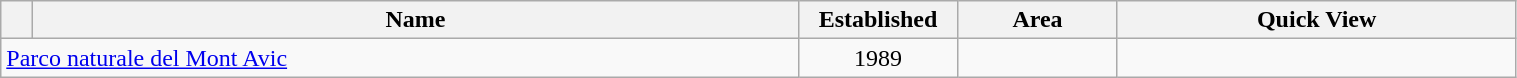<table class="wikitable sortable" border="1" width="80%">
<tr>
<th style="width:2%" class="unsortable"></th>
<th style="width:48%">Name</th>
<th style="width:10%">Established</th>
<th style="width:10%">Area</th>
<th style="width:25%" class="unsortable">Quick View</th>
</tr>
<tr>
<td colspan="2"><a href='#'>Parco naturale del Mont Avic</a></td>
<td align="center">1989</td>
<td align="center"></td>
<td></td>
</tr>
</table>
